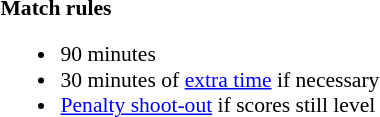<table style="width:100%;font-size:90%">
<tr>
<td style="width:60%;vertical-align:top"><br><strong>Match rules</strong><ul><li>90 minutes</li><li>30 minutes of <a href='#'>extra time</a> if necessary</li><li><a href='#'>Penalty shoot-out</a> if scores still level</li></ul></td>
</tr>
</table>
